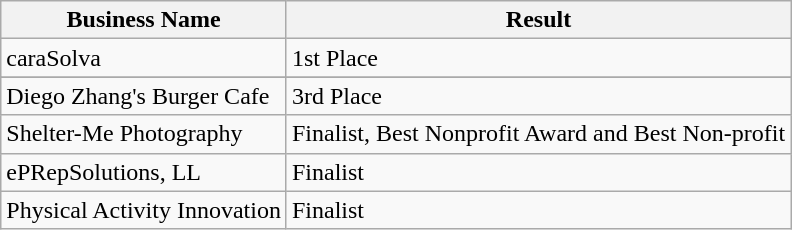<table class="wikitable">
<tr>
<th>Business Name</th>
<th>Result</th>
</tr>
<tr>
<td>caraSolva</td>
<td>1st Place</td>
</tr>
<tr>
</tr>
<tr>
<td>Diego Zhang's Burger Cafe</td>
<td>3rd Place</td>
</tr>
<tr>
<td>Shelter-Me Photography</td>
<td>Finalist, Best Nonprofit Award and Best Non-profit</td>
</tr>
<tr>
<td>ePRepSolutions, LL</td>
<td>Finalist</td>
</tr>
<tr>
<td>Physical Activity Innovation</td>
<td>Finalist</td>
</tr>
</table>
